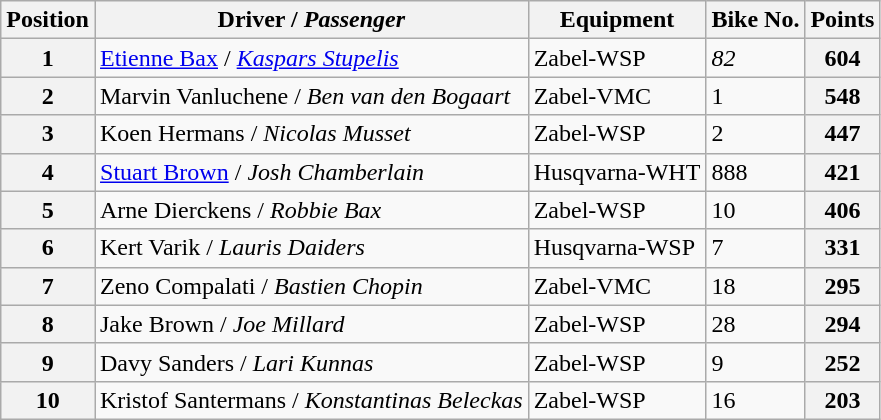<table class="wikitable">
<tr>
<th>Position</th>
<th>Driver / <em>Passenger</em></th>
<th>Equipment</th>
<th>Bike No.</th>
<th>Points</th>
</tr>
<tr>
<th>1</th>
<td> <a href='#'>Etienne Bax</a> /  <em><a href='#'>Kaspars Stupelis</a></em></td>
<td>Zabel-WSP</td>
<td><em>82</em></td>
<th>604</th>
</tr>
<tr>
<th>2</th>
<td> Marvin Vanluchene /  <em>Ben van den Bogaart</em></td>
<td>Zabel-VMC</td>
<td>1</td>
<th>548</th>
</tr>
<tr>
<th>3</th>
<td> Koen Hermans /  <em>Nicolas Musset</em></td>
<td>Zabel-WSP</td>
<td>2</td>
<th>447</th>
</tr>
<tr>
<th>4</th>
<td> <a href='#'>Stuart Brown</a> /  <em>Josh Chamberlain</em></td>
<td>Husqvarna-WHT</td>
<td>888</td>
<th>421</th>
</tr>
<tr>
<th>5</th>
<td> Arne Dierckens /  <em>Robbie Bax</em></td>
<td>Zabel-WSP</td>
<td>10</td>
<th>406</th>
</tr>
<tr>
<th>6</th>
<td> Kert Varik /  <em>Lauris Daiders</em></td>
<td>Husqvarna-WSP</td>
<td>7</td>
<th>331</th>
</tr>
<tr>
<th>7</th>
<td> Zeno Compalati /  <em>Bastien Chopin</em></td>
<td>Zabel-VMC</td>
<td>18</td>
<th>295</th>
</tr>
<tr>
<th>8</th>
<td> Jake Brown /  <em>Joe Millard</em></td>
<td>Zabel-WSP</td>
<td>28</td>
<th>294</th>
</tr>
<tr>
<th>9</th>
<td> Davy Sanders /  <em>Lari Kunnas</em></td>
<td>Zabel-WSP</td>
<td>9</td>
<th>252</th>
</tr>
<tr>
<th>10</th>
<td> Kristof Santermans /  <em>Konstantinas Beleckas</em></td>
<td>Zabel-WSP</td>
<td>16</td>
<th>203</th>
</tr>
</table>
